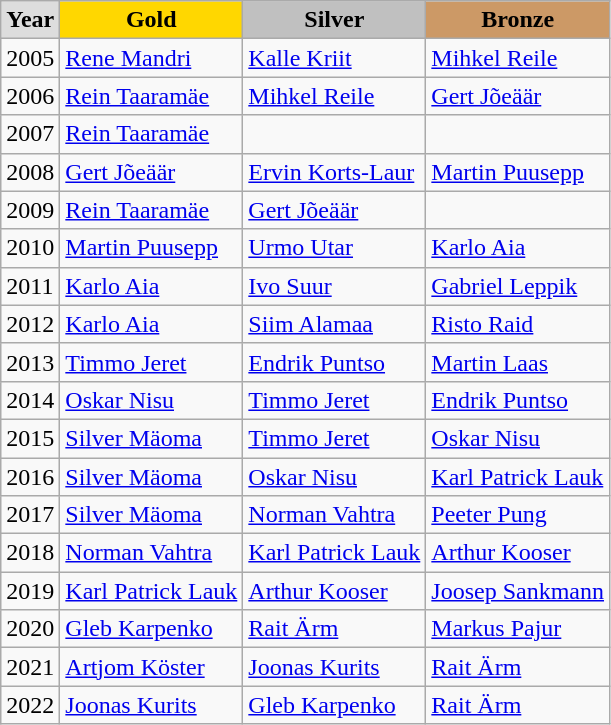<table class="wikitable" style="text-align:left;">
<tr>
<td style="background:#DDDDDD; font-weight:bold; text-align:center;">Year</td>
<td style="background:gold; font-weight:bold; text-align:center;">Gold</td>
<td style="background:silver; font-weight:bold; text-align:center;">Silver</td>
<td style="background:#cc9966; font-weight:bold; text-align:center;">Bronze</td>
</tr>
<tr>
<td>2005</td>
<td><a href='#'>Rene Mandri</a></td>
<td><a href='#'>Kalle Kriit</a></td>
<td><a href='#'>Mihkel Reile</a></td>
</tr>
<tr>
<td>2006</td>
<td><a href='#'>Rein Taaramäe</a></td>
<td><a href='#'>Mihkel Reile</a></td>
<td><a href='#'>Gert Jõeäär</a></td>
</tr>
<tr>
<td>2007</td>
<td><a href='#'>Rein Taaramäe</a></td>
<td></td>
<td></td>
</tr>
<tr>
<td>2008</td>
<td><a href='#'>Gert Jõeäär</a></td>
<td><a href='#'>Ervin Korts-Laur</a></td>
<td><a href='#'>Martin Puusepp</a></td>
</tr>
<tr>
<td>2009</td>
<td><a href='#'>Rein Taaramäe</a></td>
<td><a href='#'>Gert Jõeäär</a></td>
<td></td>
</tr>
<tr>
<td>2010</td>
<td><a href='#'>Martin Puusepp</a></td>
<td><a href='#'>Urmo Utar</a></td>
<td><a href='#'>Karlo Aia</a></td>
</tr>
<tr>
<td>2011</td>
<td><a href='#'>Karlo Aia</a></td>
<td><a href='#'>Ivo Suur</a></td>
<td><a href='#'>Gabriel Leppik</a></td>
</tr>
<tr>
<td>2012</td>
<td><a href='#'>Karlo Aia</a></td>
<td><a href='#'>Siim Alamaa</a></td>
<td><a href='#'>Risto Raid</a></td>
</tr>
<tr>
<td>2013</td>
<td><a href='#'>Timmo Jeret</a></td>
<td><a href='#'>Endrik Puntso</a></td>
<td><a href='#'>Martin Laas</a></td>
</tr>
<tr>
<td>2014</td>
<td><a href='#'>Oskar Nisu</a></td>
<td><a href='#'>Timmo Jeret</a></td>
<td><a href='#'>Endrik Puntso</a></td>
</tr>
<tr>
<td>2015</td>
<td><a href='#'>Silver Mäoma</a></td>
<td><a href='#'>Timmo Jeret</a></td>
<td><a href='#'>Oskar Nisu</a></td>
</tr>
<tr>
<td>2016</td>
<td><a href='#'>Silver Mäoma</a></td>
<td><a href='#'>Oskar Nisu</a></td>
<td><a href='#'>Karl Patrick Lauk</a></td>
</tr>
<tr>
<td>2017</td>
<td><a href='#'>Silver Mäoma</a></td>
<td><a href='#'>Norman Vahtra</a></td>
<td><a href='#'>Peeter Pung</a></td>
</tr>
<tr>
<td>2018</td>
<td><a href='#'>Norman Vahtra</a></td>
<td><a href='#'>Karl Patrick Lauk</a></td>
<td><a href='#'>Arthur Kooser</a></td>
</tr>
<tr>
<td>2019</td>
<td><a href='#'>Karl Patrick Lauk</a></td>
<td><a href='#'>Arthur Kooser</a></td>
<td><a href='#'>Joosep Sankmann</a></td>
</tr>
<tr>
<td>2020</td>
<td><a href='#'>Gleb Karpenko</a></td>
<td><a href='#'>Rait Ärm</a></td>
<td><a href='#'>Markus Pajur</a></td>
</tr>
<tr>
<td>2021</td>
<td><a href='#'>Artjom Köster</a></td>
<td><a href='#'>Joonas Kurits</a></td>
<td><a href='#'>Rait Ärm</a></td>
</tr>
<tr>
<td>2022</td>
<td><a href='#'>Joonas Kurits</a></td>
<td><a href='#'>Gleb Karpenko</a></td>
<td><a href='#'>Rait Ärm</a></td>
</tr>
</table>
